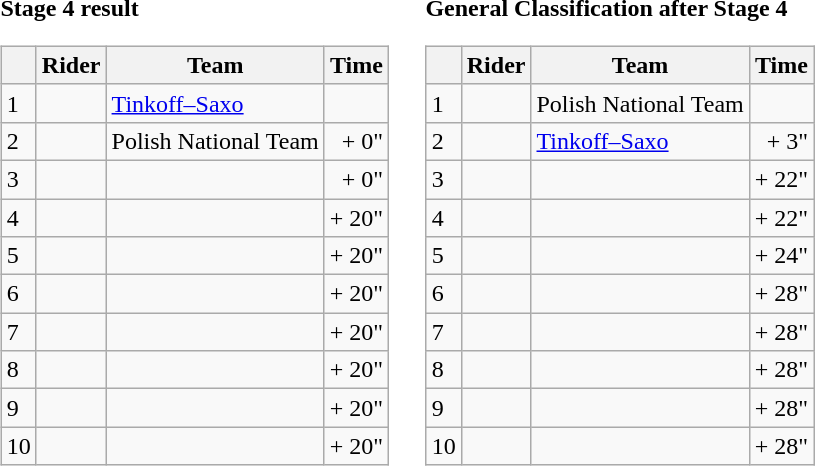<table>
<tr>
<td><strong>Stage 4 result</strong><br><table class="wikitable">
<tr>
<th></th>
<th>Rider</th>
<th>Team</th>
<th>Time</th>
</tr>
<tr>
<td>1</td>
<td></td>
<td><a href='#'>Tinkoff–Saxo</a></td>
<td align="right"></td>
</tr>
<tr>
<td>2</td>
<td></td>
<td>Polish National Team</td>
<td align="right">+ 0"</td>
</tr>
<tr>
<td>3</td>
<td></td>
<td></td>
<td align="right">+ 0"</td>
</tr>
<tr>
<td>4</td>
<td></td>
<td></td>
<td align="right">+ 20"</td>
</tr>
<tr>
<td>5</td>
<td></td>
<td></td>
<td align="right">+ 20"</td>
</tr>
<tr>
<td>6</td>
<td></td>
<td></td>
<td align="right">+ 20"</td>
</tr>
<tr>
<td>7</td>
<td></td>
<td></td>
<td align="right">+ 20"</td>
</tr>
<tr>
<td>8</td>
<td></td>
<td></td>
<td align="right">+ 20"</td>
</tr>
<tr>
<td>9</td>
<td></td>
<td></td>
<td align="right">+ 20"</td>
</tr>
<tr>
<td>10</td>
<td></td>
<td></td>
<td align="right">+ 20"</td>
</tr>
</table>
</td>
<td></td>
<td><strong>General Classification after Stage 4</strong><br><table class="wikitable">
<tr>
<th></th>
<th>Rider</th>
<th>Team</th>
<th>Time</th>
</tr>
<tr>
<td>1</td>
<td></td>
<td>Polish National Team</td>
<td align="right"></td>
</tr>
<tr>
<td>2</td>
<td></td>
<td><a href='#'>Tinkoff–Saxo</a></td>
<td align="right">+ 3"</td>
</tr>
<tr>
<td>3</td>
<td></td>
<td></td>
<td align="right">+ 22"</td>
</tr>
<tr>
<td>4</td>
<td></td>
<td></td>
<td align="right">+ 22"</td>
</tr>
<tr>
<td>5</td>
<td></td>
<td></td>
<td align="right">+ 24"</td>
</tr>
<tr>
<td>6</td>
<td></td>
<td></td>
<td align="right">+ 28"</td>
</tr>
<tr>
<td>7</td>
<td></td>
<td></td>
<td align="right">+ 28"</td>
</tr>
<tr>
<td>8</td>
<td></td>
<td></td>
<td align="right">+ 28"</td>
</tr>
<tr>
<td>9</td>
<td></td>
<td></td>
<td align="right">+ 28"</td>
</tr>
<tr>
<td>10</td>
<td></td>
<td></td>
<td align="right">+ 28"</td>
</tr>
</table>
</td>
</tr>
</table>
